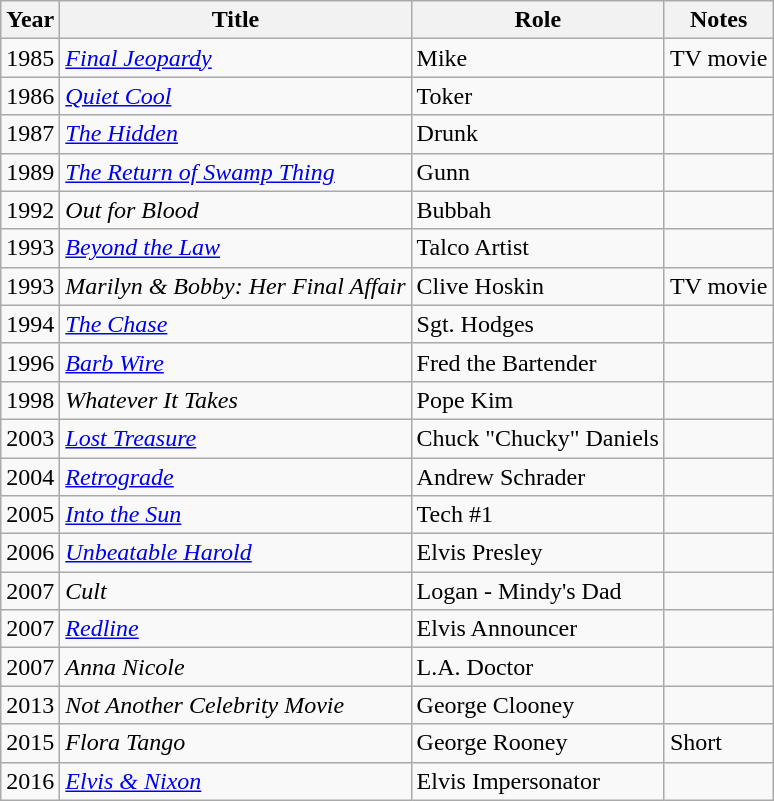<table class="wikitable">
<tr>
<th>Year</th>
<th>Title</th>
<th>Role</th>
<th>Notes</th>
</tr>
<tr>
<td>1985</td>
<td><em><a href='#'>Final Jeopardy</a></em></td>
<td>Mike</td>
<td>TV movie</td>
</tr>
<tr>
<td>1986</td>
<td><em><a href='#'>Quiet Cool</a></em></td>
<td>Toker</td>
<td></td>
</tr>
<tr>
<td>1987</td>
<td><em><a href='#'>The Hidden</a></em></td>
<td>Drunk</td>
<td></td>
</tr>
<tr>
<td>1989</td>
<td><em><a href='#'>The Return of Swamp Thing</a></em></td>
<td>Gunn</td>
<td></td>
</tr>
<tr>
<td>1992</td>
<td><em>Out for Blood</em></td>
<td>Bubbah</td>
<td></td>
</tr>
<tr>
<td>1993</td>
<td><em><a href='#'>Beyond the Law</a></em></td>
<td>Talco Artist</td>
<td></td>
</tr>
<tr>
<td>1993</td>
<td><em>Marilyn & Bobby: Her Final Affair</em></td>
<td>Clive Hoskin</td>
<td>TV movie</td>
</tr>
<tr>
<td>1994</td>
<td><em><a href='#'>The Chase</a></em></td>
<td>Sgt. Hodges</td>
<td></td>
</tr>
<tr>
<td>1996</td>
<td><em><a href='#'>Barb Wire</a></em></td>
<td>Fred the Bartender</td>
<td></td>
</tr>
<tr>
<td>1998</td>
<td><em>Whatever It Takes</em></td>
<td>Pope Kim</td>
<td></td>
</tr>
<tr>
<td>2003</td>
<td><em><a href='#'>Lost Treasure</a></em></td>
<td>Chuck "Chucky" Daniels</td>
<td></td>
</tr>
<tr>
<td>2004</td>
<td><em><a href='#'>Retrograde</a></em></td>
<td>Andrew Schrader</td>
<td></td>
</tr>
<tr>
<td>2005</td>
<td><em><a href='#'>Into the Sun</a></em></td>
<td>Tech #1</td>
<td></td>
</tr>
<tr>
<td>2006</td>
<td><em><a href='#'>Unbeatable Harold</a></em></td>
<td>Elvis Presley</td>
<td></td>
</tr>
<tr>
<td>2007</td>
<td><em>Cult</em></td>
<td>Logan - Mindy's Dad</td>
<td></td>
</tr>
<tr>
<td>2007</td>
<td><em><a href='#'>Redline</a></em></td>
<td>Elvis Announcer</td>
<td></td>
</tr>
<tr>
<td>2007</td>
<td><em>Anna Nicole</em></td>
<td>L.A. Doctor</td>
<td></td>
</tr>
<tr>
<td>2013</td>
<td><em>Not Another Celebrity Movie</em></td>
<td>George Clooney</td>
<td></td>
</tr>
<tr>
<td>2015</td>
<td><em>Flora Tango</em></td>
<td>George Rooney</td>
<td>Short</td>
</tr>
<tr>
<td>2016</td>
<td><em><a href='#'>Elvis & Nixon</a></em></td>
<td>Elvis Impersonator</td>
<td></td>
</tr>
</table>
